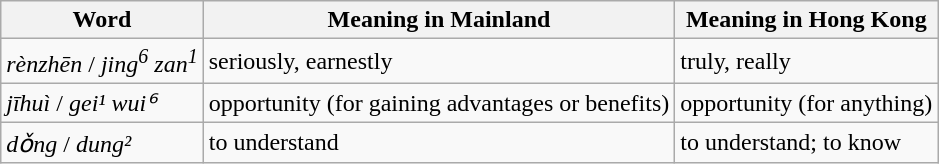<table class="wikitable">
<tr>
<th>Word</th>
<th>Meaning in Mainland</th>
<th>Meaning in Hong Kong</th>
</tr>
<tr>
<td> <em>rènzhēn</em> /  <em>jing<sup>6</sup> zan<sup>1</sup></em></td>
<td>seriously, earnestly</td>
<td>truly, really</td>
</tr>
<tr>
<td> <em>jīhuì</em> /  <em>gei¹ wui⁶</em></td>
<td>opportunity (for gaining advantages or benefits)</td>
<td>opportunity (for anything)</td>
</tr>
<tr>
<td> <em>dǒng</em> /  <em>dung²</em></td>
<td>to understand</td>
<td>to understand; to know</td>
</tr>
</table>
